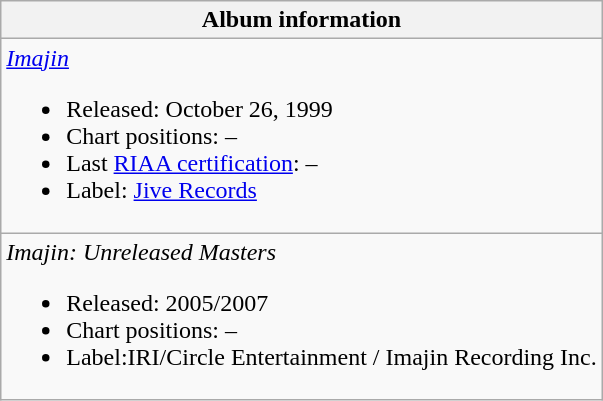<table class="wikitable">
<tr>
<th align="left">Album information</th>
</tr>
<tr>
<td align="left"><em><a href='#'>Imajin</a></em><br><ul><li>Released: October 26, 1999</li><li>Chart positions: –</li><li>Last <a href='#'>RIAA certification</a>: –</li><li>Label: <a href='#'>Jive Records</a></li></ul></td>
</tr>
<tr>
<td><em>Imajin: Unreleased Masters</em><br><ul><li>Released: 2005/2007</li><li>Chart positions: –</li><li>Label:IRI/Circle Entertainment / Imajin Recording Inc.</li></ul></td>
</tr>
</table>
